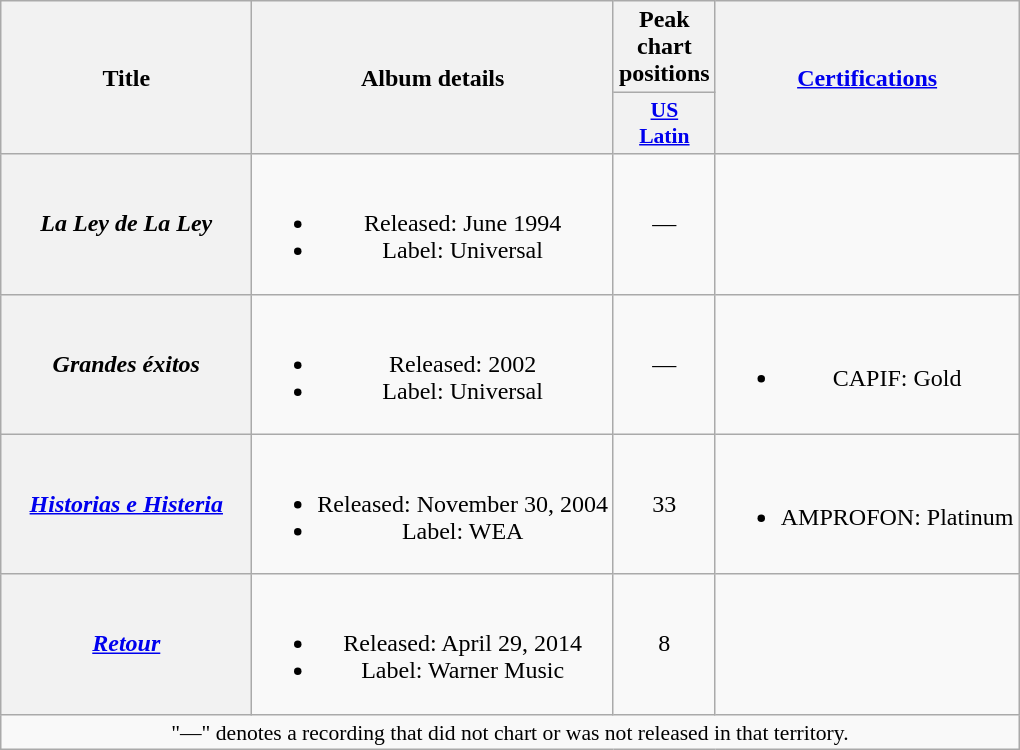<table class="wikitable plainrowheaders" style="text-align:center;">
<tr>
<th rowspan="2" scope="col" style="width:10em;">Title</th>
<th rowspan="2" scope="col">Album details</th>
<th>Peak chart positions</th>
<th rowspan="2" scope="col"><a href='#'>Certifications</a></th>
</tr>
<tr>
<th scope="col" style="width:3em;font-size:90%;"><a href='#'>US<br>Latin</a><br></th>
</tr>
<tr>
<th scope="row"><em>La Ley de La Ley</em></th>
<td><br><ul><li>Released: June 1994</li><li>Label: Universal</li></ul></td>
<td>—</td>
<td></td>
</tr>
<tr>
<th scope="row"><em>Grandes éxitos</em></th>
<td><br><ul><li>Released: 2002</li><li>Label: Universal</li></ul></td>
<td>—</td>
<td><br><ul><li>CAPIF: Gold</li></ul></td>
</tr>
<tr>
<th scope="row"><em><a href='#'>Historias e Histeria</a></em></th>
<td><br><ul><li>Released: November 30, 2004</li><li>Label: WEA</li></ul></td>
<td>33</td>
<td><br><ul><li>AMPROFON: Platinum</li></ul></td>
</tr>
<tr>
<th scope="row"><em><a href='#'>Retour</a></em></th>
<td><br><ul><li>Released: April 29, 2014</li><li>Label: Warner Music</li></ul></td>
<td>8</td>
<td></td>
</tr>
<tr>
<td colspan="4" style="font-size:90%">"—" denotes a recording that did not chart or was not released in that territory.</td>
</tr>
</table>
